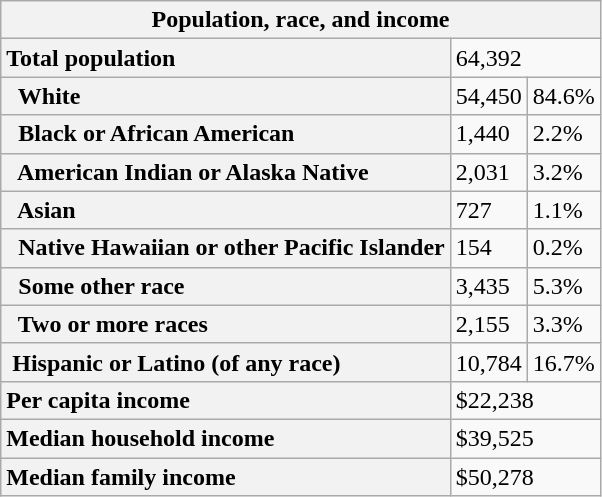<table class="wikitable collapsible collapsed">
<tr>
<th colspan="6">Population, race, and income</th>
</tr>
<tr>
<th scope="row" style="text-align: left;">Total population</th>
<td colspan="2">64,392</td>
</tr>
<tr>
<th scope="row" style="text-align: left;">  White</th>
<td>54,450</td>
<td>84.6%</td>
</tr>
<tr>
<th scope="row" style="text-align: left;">  Black or African American</th>
<td>1,440</td>
<td>2.2%</td>
</tr>
<tr>
<th scope="row" style="text-align: left;">  American Indian or Alaska Native</th>
<td>2,031</td>
<td>3.2%</td>
</tr>
<tr>
<th scope="row" style="text-align: left;">  Asian</th>
<td>727</td>
<td>1.1%</td>
</tr>
<tr>
<th scope="row" style="text-align: left;">  Native Hawaiian or other Pacific Islander</th>
<td>154</td>
<td>0.2%</td>
</tr>
<tr>
<th scope="row" style="text-align: left;">  Some other race</th>
<td>3,435</td>
<td>5.3%</td>
</tr>
<tr>
<th scope="row" style="text-align: left;">  Two or more races</th>
<td>2,155</td>
<td>3.3%</td>
</tr>
<tr>
<th scope="row" style="text-align: left;"> Hispanic or Latino (of any race)</th>
<td>10,784</td>
<td>16.7%</td>
</tr>
<tr>
<th scope="row" style="text-align: left;">Per capita income</th>
<td colspan="2">$22,238</td>
</tr>
<tr>
<th scope="row" style="text-align: left;">Median household income</th>
<td colspan="2">$39,525</td>
</tr>
<tr>
<th scope="row" style="text-align: left;">Median family income</th>
<td colspan="2">$50,278</td>
</tr>
</table>
